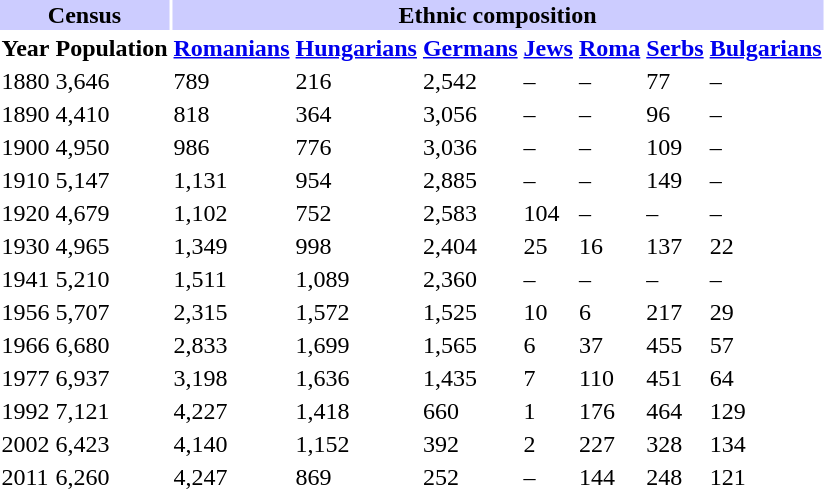<table class="toccolours">
<tr>
<th align="center" colspan="2" style="background:#ccccff;">Census</th>
<th align="center" colspan="7" style="background:#ccccff;">Ethnic composition</th>
</tr>
<tr>
<th>Year</th>
<th>Population</th>
<th><a href='#'>Romanians</a></th>
<th><a href='#'>Hungarians</a></th>
<th><a href='#'>Germans</a></th>
<th><a href='#'>Jews</a></th>
<th><a href='#'>Roma</a></th>
<th><a href='#'>Serbs</a></th>
<th><a href='#'>Bulgarians</a></th>
</tr>
<tr>
<td>1880</td>
<td>3,646</td>
<td>789</td>
<td>216</td>
<td>2,542</td>
<td>–</td>
<td>–</td>
<td>77</td>
<td>–</td>
</tr>
<tr>
<td>1890</td>
<td>4,410</td>
<td>818</td>
<td>364</td>
<td>3,056</td>
<td>–</td>
<td>–</td>
<td>96</td>
<td>–</td>
</tr>
<tr>
<td>1900</td>
<td>4,950</td>
<td>986</td>
<td>776</td>
<td>3,036</td>
<td>–</td>
<td>–</td>
<td>109</td>
<td>–</td>
</tr>
<tr>
<td>1910</td>
<td>5,147</td>
<td>1,131</td>
<td>954</td>
<td>2,885</td>
<td>–</td>
<td>–</td>
<td>149</td>
<td>–</td>
</tr>
<tr>
<td>1920</td>
<td>4,679</td>
<td>1,102</td>
<td>752</td>
<td>2,583</td>
<td>104</td>
<td>–</td>
<td>–</td>
<td>–</td>
</tr>
<tr>
<td>1930</td>
<td>4,965</td>
<td>1,349</td>
<td>998</td>
<td>2,404</td>
<td>25</td>
<td>16</td>
<td>137</td>
<td>22</td>
</tr>
<tr>
<td>1941</td>
<td>5,210</td>
<td>1,511</td>
<td>1,089</td>
<td>2,360</td>
<td>–</td>
<td>–</td>
<td>–</td>
<td>–</td>
</tr>
<tr>
<td>1956</td>
<td>5,707</td>
<td>2,315</td>
<td>1,572</td>
<td>1,525</td>
<td>10</td>
<td>6</td>
<td>217</td>
<td>29</td>
</tr>
<tr>
<td>1966</td>
<td>6,680</td>
<td>2,833</td>
<td>1,699</td>
<td>1,565</td>
<td>6</td>
<td>37</td>
<td>455</td>
<td>57</td>
</tr>
<tr>
<td>1977</td>
<td>6,937</td>
<td>3,198</td>
<td>1,636</td>
<td>1,435</td>
<td>7</td>
<td>110</td>
<td>451</td>
<td>64</td>
</tr>
<tr>
<td>1992</td>
<td>7,121</td>
<td>4,227</td>
<td>1,418</td>
<td>660</td>
<td>1</td>
<td>176</td>
<td>464</td>
<td>129</td>
</tr>
<tr>
<td>2002</td>
<td>6,423</td>
<td>4,140</td>
<td>1,152</td>
<td>392</td>
<td>2</td>
<td>227</td>
<td>328</td>
<td>134</td>
</tr>
<tr>
<td>2011</td>
<td>6,260</td>
<td>4,247</td>
<td>869</td>
<td>252</td>
<td>–</td>
<td>144</td>
<td>248</td>
<td>121</td>
</tr>
</table>
